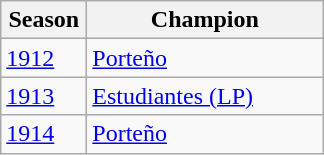<table class="wikitable sortable">
<tr>
<th width=50px>Season</th>
<th width=150px>Champion</th>
</tr>
<tr>
<td><a href='#'>1912</a></td>
<td><a href='#'>Porteño</a></td>
</tr>
<tr>
<td><a href='#'>1913</a></td>
<td><a href='#'>Estudiantes (LP)</a></td>
</tr>
<tr>
<td><a href='#'>1914</a></td>
<td><a href='#'>Porteño</a></td>
</tr>
</table>
